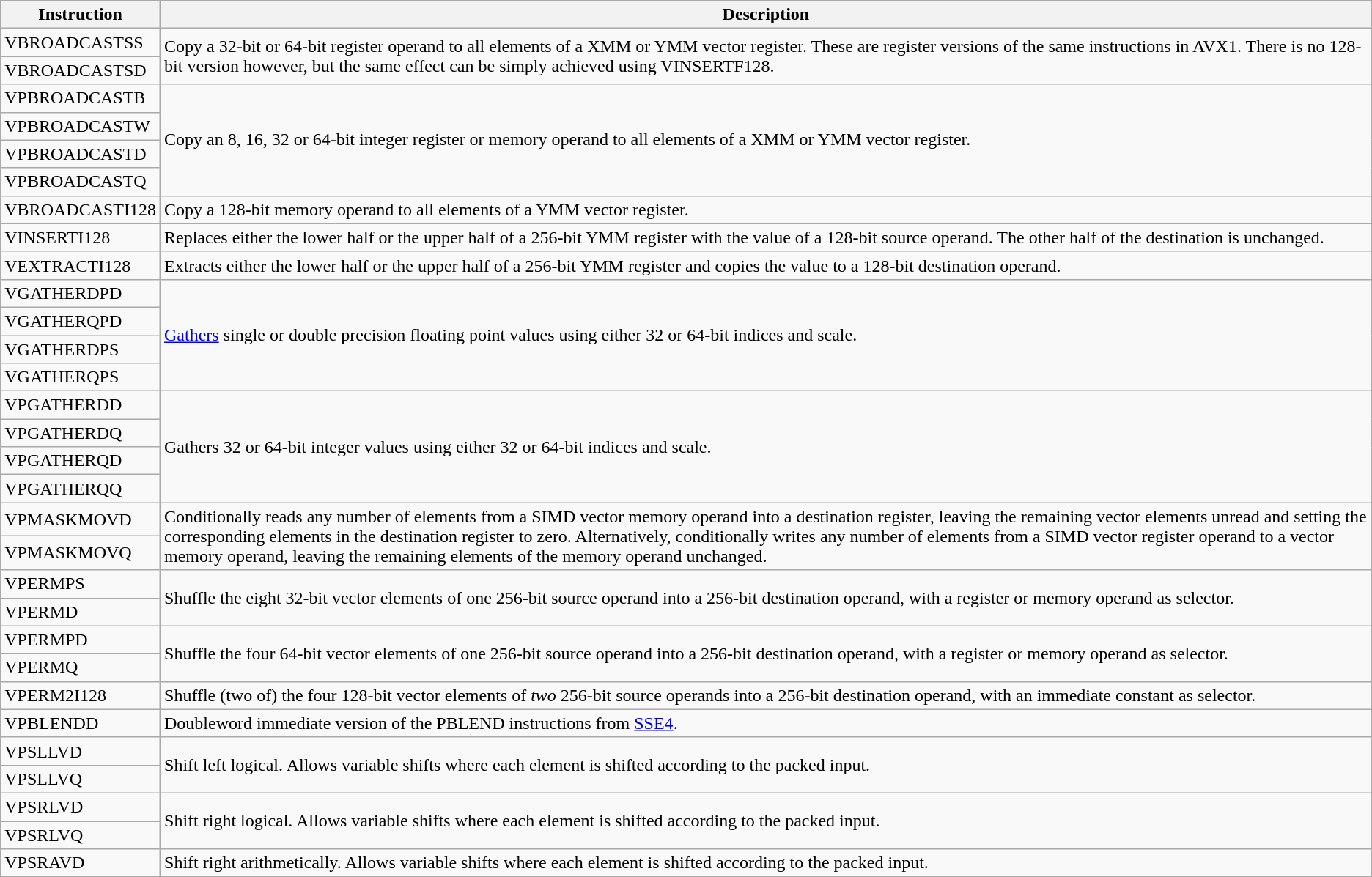<table class="wikitable sortable">
<tr>
<th>Instruction</th>
<th>Description</th>
</tr>
<tr>
<td>VBROADCASTSS</td>
<td rowspan=2>Copy a 32-bit or 64-bit register operand to all elements of a XMM or YMM vector register. These are register versions of the same instructions in AVX1. There is no 128-bit version however, but the same effect can be simply achieved using VINSERTF128.</td>
</tr>
<tr>
<td>VBROADCASTSD</td>
</tr>
<tr>
<td>VPBROADCASTB</td>
<td rowspan=4>Copy an 8, 16, 32 or 64-bit integer register or memory operand to all elements of a XMM or YMM vector register.</td>
</tr>
<tr>
<td>VPBROADCASTW</td>
</tr>
<tr>
<td>VPBROADCASTD</td>
</tr>
<tr>
<td>VPBROADCASTQ</td>
</tr>
<tr>
<td>VBROADCASTI128</td>
<td>Copy a 128-bit memory operand to all elements of a YMM vector register.</td>
</tr>
<tr>
<td>VINSERTI128</td>
<td>Replaces either the lower half or the upper half of a 256-bit YMM register with the value of a 128-bit source operand. The other half of the destination is unchanged.</td>
</tr>
<tr>
<td>VEXTRACTI128</td>
<td>Extracts either the lower half or the upper half of a 256-bit YMM register and copies the value to a 128-bit destination operand.</td>
</tr>
<tr>
<td>VGATHERDPD</td>
<td rowspan=4><a href='#'>Gathers</a> single or double precision floating point values using either 32 or 64-bit indices and scale.</td>
</tr>
<tr>
<td>VGATHERQPD</td>
</tr>
<tr>
<td>VGATHERDPS</td>
</tr>
<tr>
<td>VGATHERQPS</td>
</tr>
<tr>
<td>VPGATHERDD</td>
<td rowspan=4>Gathers 32 or 64-bit integer values using either 32 or 64-bit indices and scale.</td>
</tr>
<tr>
<td>VPGATHERDQ</td>
</tr>
<tr>
<td>VPGATHERQD</td>
</tr>
<tr>
<td>VPGATHERQQ</td>
</tr>
<tr>
<td>VPMASKMOVD</td>
<td rowspan=2>Conditionally reads any number of elements from a SIMD vector memory operand into a destination register, leaving the remaining vector elements unread and setting the corresponding elements in the destination register to zero. Alternatively, conditionally writes any number of elements from a SIMD vector register operand to a vector memory operand, leaving the remaining elements of the memory operand unchanged.</td>
</tr>
<tr>
<td>VPMASKMOVQ</td>
</tr>
<tr>
<td>VPERMPS</td>
<td rowspan=2>Shuffle the eight 32-bit vector elements of one 256-bit source operand into a 256-bit destination operand, with a register or memory operand as selector.</td>
</tr>
<tr>
<td>VPERMD</td>
</tr>
<tr>
<td>VPERMPD</td>
<td rowspan=2>Shuffle the four 64-bit vector elements of one 256-bit source operand into a 256-bit destination operand, with a register or memory operand as selector.</td>
</tr>
<tr>
<td>VPERMQ</td>
</tr>
<tr>
<td>VPERM2I128</td>
<td>Shuffle (two of) the four 128-bit vector elements of <em>two</em> 256-bit source operands into a 256-bit destination operand, with an immediate constant as selector.</td>
</tr>
<tr>
<td>VPBLENDD</td>
<td>Doubleword immediate version of the PBLEND instructions from <a href='#'>SSE4</a>.</td>
</tr>
<tr>
<td>VPSLLVD</td>
<td rowspan=2>Shift left logical. Allows variable shifts where each element is shifted according to the packed input.</td>
</tr>
<tr>
<td>VPSLLVQ</td>
</tr>
<tr>
<td>VPSRLVD</td>
<td rowspan=2>Shift right logical. Allows variable shifts where each element is shifted according to the packed input.</td>
</tr>
<tr>
<td>VPSRLVQ</td>
</tr>
<tr>
<td>VPSRAVD</td>
<td>Shift right arithmetically. Allows variable shifts where each element is shifted according to the packed input.</td>
</tr>
</table>
